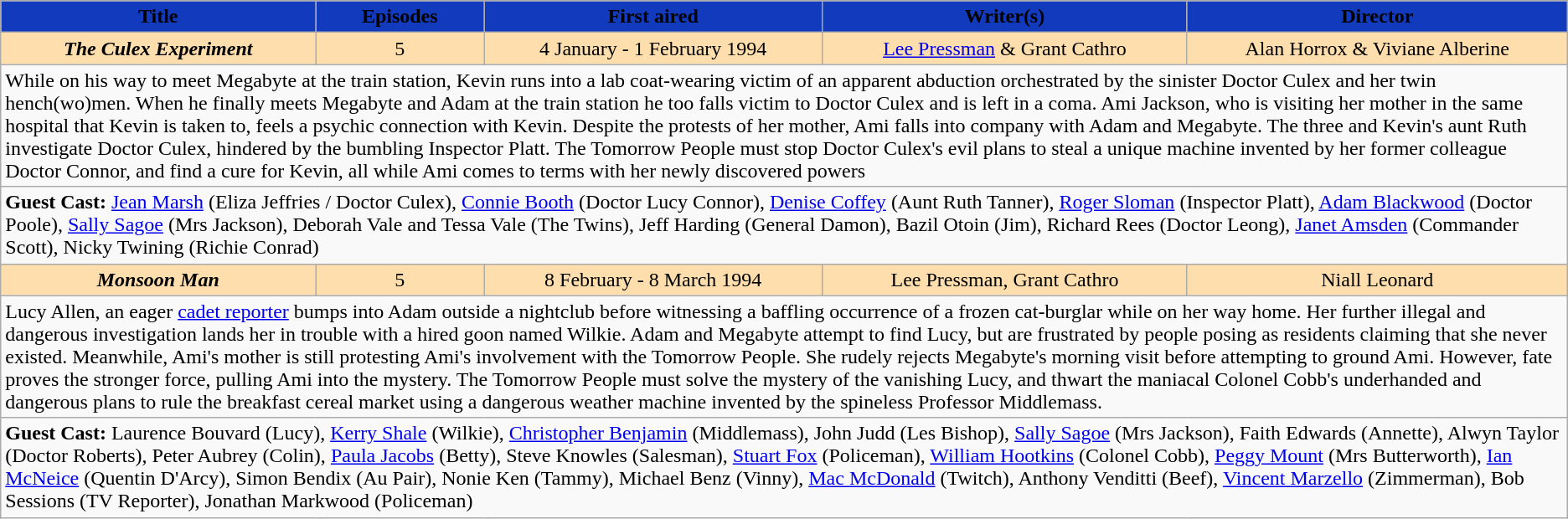<table class="wikitable">
<tr>
<th style="background-color:#123ABD;">Title</th>
<th style="background-color:#123ABD;">Episodes</th>
<th style="background-color:#123ABD;">First aired</th>
<th style="background-color:#123ABD;">Writer(s)</th>
<th style="background-color:#123ABD;">Director</th>
</tr>
<tr align="center">
<td style="background:#FFDEAD;"><strong><em>The Culex Experiment</em></strong></td>
<td style="background:#FFDEAD;">5</td>
<td style="background:#FFDEAD;">4 January - 1 February 1994</td>
<td style="background:#FFDEAD;"><a href='#'>Lee Pressman</a> & Grant Cathro</td>
<td style="background:#FFDEAD;">Alan Horrox & Viviane Alberine</td>
</tr>
<tr align="left">
<td colspan="5">While on his way to meet Megabyte at the train station, Kevin runs into a lab coat-wearing victim of an apparent abduction orchestrated by the sinister Doctor Culex and her twin hench(wo)men. When he finally meets Megabyte and Adam at the train station he too falls victim to Doctor Culex and is left in a coma. Ami Jackson, who is visiting her mother in the same hospital that Kevin is taken to, feels a psychic connection with Kevin. Despite the protests of her mother, Ami falls into company with Adam and Megabyte. The three and Kevin's aunt Ruth investigate Doctor Culex, hindered by the bumbling Inspector Platt. The Tomorrow People must stop Doctor Culex's evil plans to steal a unique machine invented by her former colleague Doctor Connor, and find a cure for Kevin, all while Ami comes to terms with her newly discovered powers</td>
</tr>
<tr align="left">
<td colspan="5"><strong>Guest Cast:</strong> <a href='#'>Jean Marsh</a> (Eliza Jeffries / Doctor Culex), <a href='#'>Connie Booth</a> (Doctor Lucy Connor), <a href='#'>Denise Coffey</a> (Aunt Ruth Tanner), <a href='#'>Roger Sloman</a> (Inspector Platt), <a href='#'>Adam Blackwood</a> (Doctor Poole), <a href='#'>Sally Sagoe</a> (Mrs Jackson), Deborah Vale and Tessa Vale (The Twins), Jeff Harding (General Damon), Bazil Otoin (Jim), Richard Rees (Doctor Leong), <a href='#'>Janet Amsden</a> (Commander Scott), Nicky Twining (Richie Conrad)</td>
</tr>
<tr align="center">
<td style="background:#FFDEAD;"><strong><em>Monsoon Man</em></strong></td>
<td style="background:#FFDEAD;">5</td>
<td style="background:#FFDEAD;">8 February - 8 March 1994</td>
<td style="background:#FFDEAD;">Lee Pressman, Grant Cathro</td>
<td style="background:#FFDEAD;">Niall Leonard</td>
</tr>
<tr align="left">
<td colspan="5">Lucy Allen, an eager <a href='#'>cadet reporter</a> bumps into Adam outside a nightclub before witnessing a baffling occurrence of a frozen cat-burglar while on her way home. Her further illegal and dangerous investigation lands her in trouble with a hired goon named Wilkie. Adam and Megabyte attempt to find Lucy, but are frustrated by people posing as residents claiming that she never existed. Meanwhile, Ami's mother is still protesting Ami's involvement with the Tomorrow People. She rudely rejects Megabyte's morning visit before attempting to ground Ami. However, fate proves the stronger force, pulling Ami into the mystery. The Tomorrow People must solve the mystery of the vanishing Lucy, and thwart the maniacal Colonel Cobb's underhanded and dangerous plans to rule the breakfast cereal market using a dangerous weather machine invented by the spineless Professor Middlemass.</td>
</tr>
<tr align="left">
<td colspan="5"><strong>Guest Cast:</strong> Laurence Bouvard (Lucy), <a href='#'>Kerry Shale</a> (Wilkie), <a href='#'>Christopher Benjamin</a> (Middlemass), John Judd (Les Bishop), <a href='#'>Sally Sagoe</a> (Mrs Jackson), Faith Edwards (Annette), Alwyn Taylor (Doctor Roberts), Peter Aubrey (Colin), <a href='#'>Paula Jacobs</a> (Betty), Steve Knowles (Salesman), <a href='#'>Stuart Fox</a> (Policeman), <a href='#'>William Hootkins</a> (Colonel Cobb), <a href='#'>Peggy Mount</a> (Mrs Butterworth), <a href='#'>Ian McNeice</a> (Quentin D'Arcy), Simon Bendix (Au Pair), Nonie Ken (Tammy), Michael Benz (Vinny), <a href='#'>Mac McDonald</a> (Twitch), Anthony Venditti (Beef), <a href='#'>Vincent Marzello</a> (Zimmerman), Bob Sessions (TV Reporter), Jonathan Markwood (Policeman)</td>
</tr>
</table>
